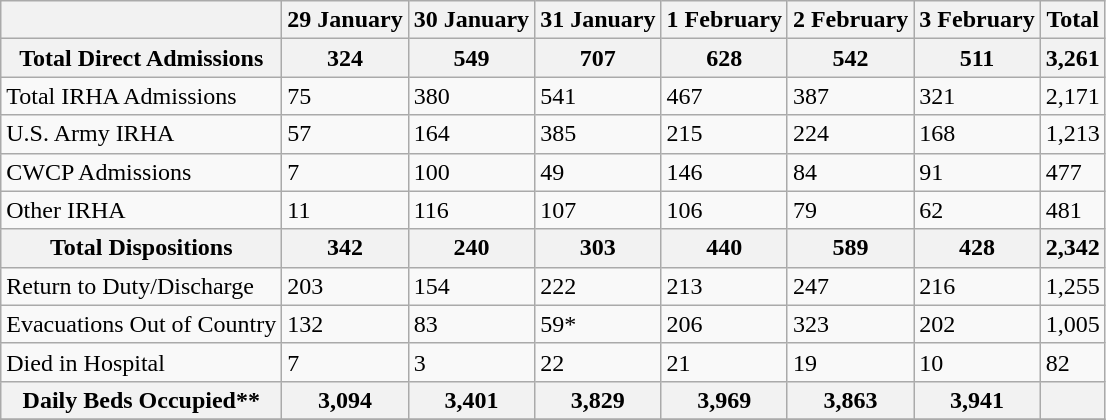<table class="wikitable">
<tr>
<th></th>
<th>29 January</th>
<th>30 January</th>
<th>31 January</th>
<th>1 February</th>
<th>2 February</th>
<th>3 February</th>
<th>Total</th>
</tr>
<tr>
<th>Total Direct Admissions</th>
<th>324</th>
<th>549</th>
<th>707</th>
<th>628</th>
<th>542</th>
<th>511</th>
<th>3,261</th>
</tr>
<tr>
<td>Total IRHA Admissions</td>
<td>75</td>
<td>380</td>
<td>541</td>
<td>467</td>
<td>387</td>
<td>321</td>
<td>2,171</td>
</tr>
<tr>
<td>U.S. Army IRHA</td>
<td>57</td>
<td>164</td>
<td>385</td>
<td>215</td>
<td>224</td>
<td>168</td>
<td>1,213</td>
</tr>
<tr>
<td>CWCP Admissions</td>
<td>7</td>
<td>100</td>
<td>49</td>
<td>146</td>
<td>84</td>
<td>91</td>
<td>477</td>
</tr>
<tr>
<td>Other IRHA</td>
<td>11</td>
<td>116</td>
<td>107</td>
<td>106</td>
<td>79</td>
<td>62</td>
<td>481</td>
</tr>
<tr>
<th>Total Dispositions</th>
<th>342</th>
<th>240</th>
<th>303</th>
<th>440</th>
<th>589</th>
<th>428</th>
<th>2,342</th>
</tr>
<tr>
<td>Return to Duty/Discharge</td>
<td>203</td>
<td>154</td>
<td>222</td>
<td>213</td>
<td>247</td>
<td>216</td>
<td>1,255</td>
</tr>
<tr>
<td>Evacuations Out of Country</td>
<td>132</td>
<td>83</td>
<td>59*</td>
<td>206</td>
<td>323</td>
<td>202</td>
<td>1,005</td>
</tr>
<tr>
<td>Died in Hospital</td>
<td>7</td>
<td>3</td>
<td>22</td>
<td>21</td>
<td>19</td>
<td>10</td>
<td>82</td>
</tr>
<tr>
<th>Daily Beds Occupied**</th>
<th>3,094</th>
<th>3,401</th>
<th>3,829</th>
<th>3,969</th>
<th>3,863</th>
<th>3,941</th>
<th></th>
</tr>
<tr>
</tr>
</table>
